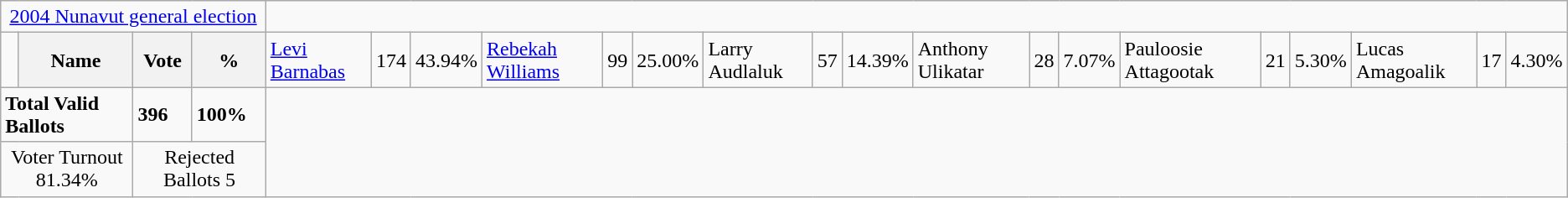<table class="wikitable">
<tr>
<td colspan=4 align=center><a href='#'>2004 Nunavut general election</a></td>
</tr>
<tr>
<td></td>
<th><strong>Name </strong></th>
<th><strong>Vote</strong></th>
<th><strong>%</strong><br></th>
<td><a href='#'>Levi Barnabas</a></td>
<td>174</td>
<td>43.94%<br></td>
<td><a href='#'>Rebekah Williams</a></td>
<td>99</td>
<td>25.00%<br></td>
<td>Larry Audlaluk</td>
<td>57</td>
<td>14.39%<br></td>
<td>Anthony Ulikatar</td>
<td>28</td>
<td>7.07%<br></td>
<td>Pauloosie Attagootak</td>
<td>21</td>
<td>5.30%<br></td>
<td>Lucas Amagoalik</td>
<td>17</td>
<td>4.30%</td>
</tr>
<tr>
<td colspan=2><strong>Total Valid Ballots</strong></td>
<td><strong>396</strong></td>
<td><strong>100%</strong></td>
</tr>
<tr>
<td colspan=2 align=center>Voter Turnout 81.34%</td>
<td colspan=2 align=center>Rejected Ballots 5</td>
</tr>
</table>
